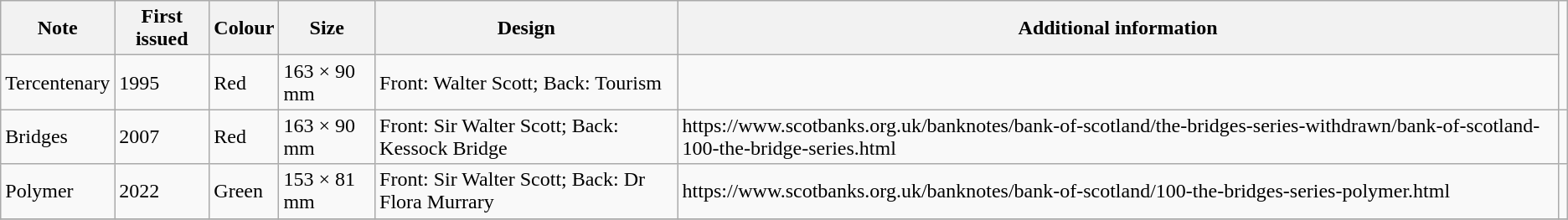<table class="wikitable">
<tr>
<th>Note</th>
<th>First issued</th>
<th>Colour</th>
<th>Size</th>
<th>Design</th>
<th>Additional information</th>
</tr>
<tr>
<td>Tercentenary</td>
<td>1995</td>
<td>Red</td>
<td>163 × 90 mm</td>
<td>Front: Walter Scott; Back: Tourism</td>
<td></td>
</tr>
<tr>
<td>Bridges</td>
<td>2007</td>
<td>Red</td>
<td>163 × 90 mm</td>
<td>Front: Sir Walter Scott; Back: Kessock Bridge</td>
<td>https://www.scotbanks.org.uk/banknotes/bank-of-scotland/the-bridges-series-withdrawn/bank-of-scotland-100-the-bridge-series.html</td>
<td></td>
</tr>
<tr>
<td>Polymer</td>
<td>2022</td>
<td>Green</td>
<td>153 × 81 mm</td>
<td>Front: Sir Walter Scott; Back: Dr Flora Murrary</td>
<td>https://www.scotbanks.org.uk/banknotes/bank-of-scotland/100-the-bridges-series-polymer.html</td>
<td></td>
</tr>
<tr>
</tr>
</table>
